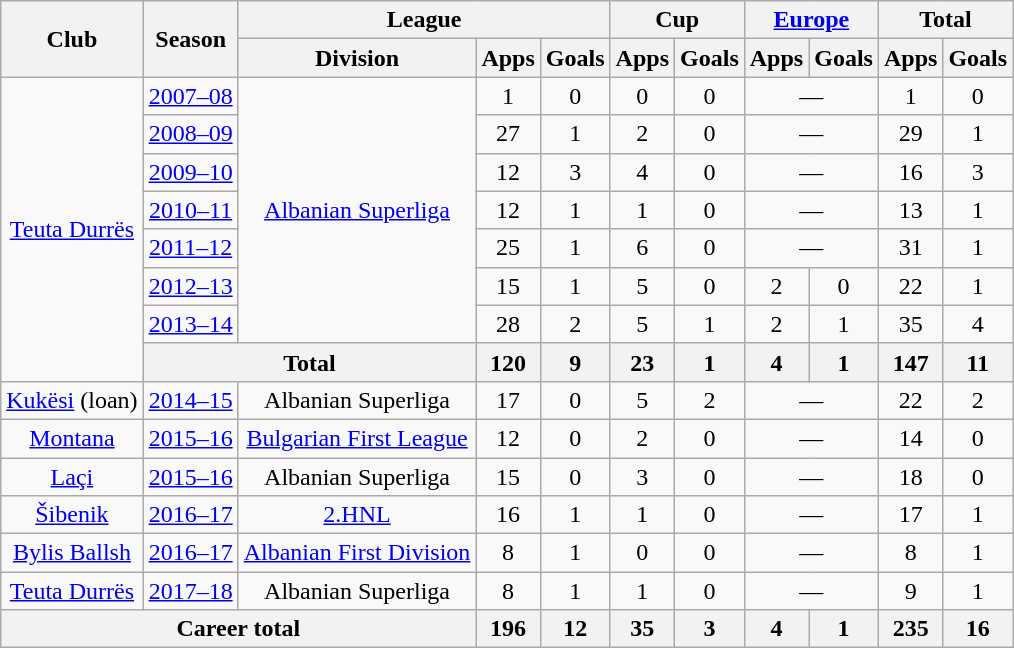<table class="wikitable" style="text-align:center">
<tr>
<th rowspan="2">Club</th>
<th rowspan="2">Season</th>
<th colspan="3">League</th>
<th colspan="2">Cup</th>
<th colspan="2"><a href='#'>Europe</a></th>
<th colspan="2">Total</th>
</tr>
<tr>
<th>Division</th>
<th>Apps</th>
<th>Goals</th>
<th>Apps</th>
<th>Goals</th>
<th>Apps</th>
<th>Goals</th>
<th>Apps</th>
<th>Goals</th>
</tr>
<tr>
<td rowspan="8"><a href='#'>Teuta Durrës</a></td>
<td><a href='#'>2007–08</a></td>
<td rowspan="7"><a href='#'>Albanian Superliga</a></td>
<td>1</td>
<td>0</td>
<td>0</td>
<td>0</td>
<td colspan="2">—</td>
<td>1</td>
<td>0</td>
</tr>
<tr>
<td><a href='#'>2008–09</a></td>
<td>27</td>
<td>1</td>
<td>2</td>
<td>0</td>
<td colspan="2">—</td>
<td>29</td>
<td>1</td>
</tr>
<tr>
<td><a href='#'>2009–10</a></td>
<td>12</td>
<td>3</td>
<td>4</td>
<td>0</td>
<td colspan="2">—</td>
<td>16</td>
<td>3</td>
</tr>
<tr>
<td><a href='#'>2010–11</a></td>
<td>12</td>
<td>1</td>
<td>1</td>
<td>0</td>
<td colspan="2">—</td>
<td>13</td>
<td>1</td>
</tr>
<tr>
<td><a href='#'>2011–12</a></td>
<td>25</td>
<td>1</td>
<td>6</td>
<td>0</td>
<td colspan="2">—</td>
<td>31</td>
<td>1</td>
</tr>
<tr>
<td><a href='#'>2012–13</a></td>
<td>15</td>
<td>1</td>
<td>5</td>
<td>0</td>
<td>2</td>
<td>0</td>
<td>22</td>
<td>1</td>
</tr>
<tr>
<td><a href='#'>2013–14</a></td>
<td>28</td>
<td>2</td>
<td>5</td>
<td>1</td>
<td>2</td>
<td>1</td>
<td>35</td>
<td>4</td>
</tr>
<tr>
<th colspan="2">Total</th>
<th>120</th>
<th>9</th>
<th>23</th>
<th>1</th>
<th>4</th>
<th>1</th>
<th>147</th>
<th>11</th>
</tr>
<tr>
<td><a href='#'>Kukësi</a> (loan)</td>
<td><a href='#'>2014–15</a></td>
<td>Albanian Superliga</td>
<td>17</td>
<td>0</td>
<td>5</td>
<td>2</td>
<td colspan="2">—</td>
<td>22</td>
<td>2</td>
</tr>
<tr>
<td><a href='#'>Montana</a></td>
<td><a href='#'>2015–16</a></td>
<td><a href='#'>Bulgarian First League</a></td>
<td>12</td>
<td>0</td>
<td>2</td>
<td>0</td>
<td colspan="2">—</td>
<td>14</td>
<td>0</td>
</tr>
<tr>
<td><a href='#'>Laçi</a></td>
<td><a href='#'>2015–16</a></td>
<td>Albanian Superliga</td>
<td>15</td>
<td>0</td>
<td>3</td>
<td>0</td>
<td colspan="2">—</td>
<td>18</td>
<td>0</td>
</tr>
<tr>
<td><a href='#'>Šibenik</a></td>
<td><a href='#'>2016–17</a></td>
<td><a href='#'>2.HNL</a></td>
<td>16</td>
<td>1</td>
<td>1</td>
<td>0</td>
<td colspan="2">—</td>
<td>17</td>
<td>1</td>
</tr>
<tr>
<td><a href='#'>Bylis Ballsh</a></td>
<td><a href='#'>2016–17</a></td>
<td><a href='#'>Albanian First Division</a></td>
<td>8</td>
<td>1</td>
<td>0</td>
<td>0</td>
<td colspan="2">—</td>
<td>8</td>
<td>1</td>
</tr>
<tr>
<td><a href='#'>Teuta Durrës</a></td>
<td><a href='#'>2017–18</a></td>
<td>Albanian Superliga</td>
<td>8</td>
<td>1</td>
<td>1</td>
<td>0</td>
<td colspan="2">—</td>
<td>9</td>
<td>1</td>
</tr>
<tr>
<th colspan="3">Career total</th>
<th>196</th>
<th>12</th>
<th>35</th>
<th>3</th>
<th>4</th>
<th>1</th>
<th>235</th>
<th>16</th>
</tr>
</table>
